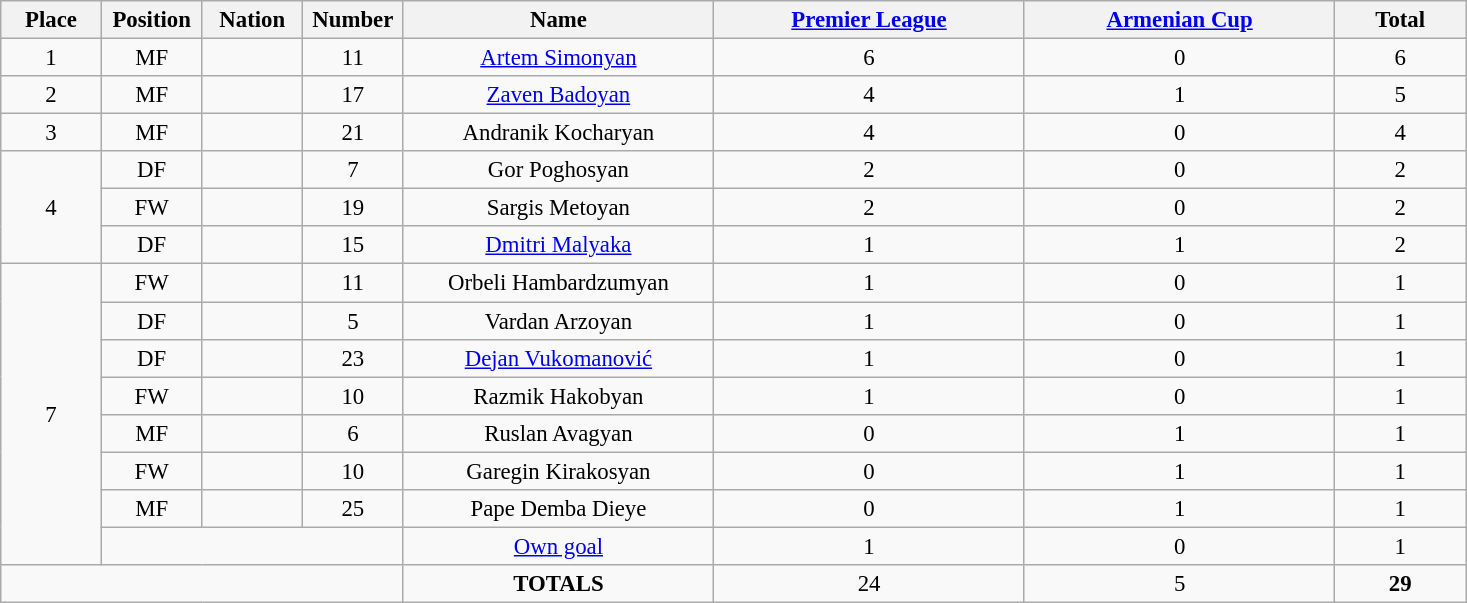<table class="wikitable" style="font-size: 95%; text-align: center;">
<tr>
<th width=60>Place</th>
<th width=60>Position</th>
<th width=60>Nation</th>
<th width=60>Number</th>
<th width=200>Name</th>
<th width=200><a href='#'>Premier League</a></th>
<th width=200><a href='#'>Armenian Cup</a></th>
<th width=80><strong>Total</strong></th>
</tr>
<tr>
<td>1</td>
<td>MF</td>
<td></td>
<td>11</td>
<td><a href='#'>Artem Simonyan</a></td>
<td>6</td>
<td>0</td>
<td>6</td>
</tr>
<tr>
<td>2</td>
<td>MF</td>
<td></td>
<td>17</td>
<td><a href='#'>Zaven Badoyan</a></td>
<td>4</td>
<td>1</td>
<td>5</td>
</tr>
<tr>
<td>3</td>
<td>MF</td>
<td></td>
<td>21</td>
<td>Andranik Kocharyan</td>
<td>4</td>
<td>0</td>
<td>4</td>
</tr>
<tr>
<td rowspan="3">4</td>
<td>DF</td>
<td></td>
<td>7</td>
<td>Gor Poghosyan</td>
<td>2</td>
<td>0</td>
<td>2</td>
</tr>
<tr>
<td>FW</td>
<td></td>
<td>19</td>
<td>Sargis Metoyan</td>
<td>2</td>
<td>0</td>
<td>2</td>
</tr>
<tr>
<td>DF</td>
<td></td>
<td>15</td>
<td><a href='#'>Dmitri Malyaka</a></td>
<td>1</td>
<td>1</td>
<td>2</td>
</tr>
<tr>
<td rowspan="8">7</td>
<td>FW</td>
<td></td>
<td>11</td>
<td>Orbeli Hambardzumyan</td>
<td>1</td>
<td>0</td>
<td>1</td>
</tr>
<tr>
<td>DF</td>
<td></td>
<td>5</td>
<td>Vardan Arzoyan</td>
<td>1</td>
<td>0</td>
<td>1</td>
</tr>
<tr>
<td>DF</td>
<td></td>
<td>23</td>
<td><a href='#'>Dejan Vukomanović</a></td>
<td>1</td>
<td>0</td>
<td>1</td>
</tr>
<tr>
<td>FW</td>
<td></td>
<td>10</td>
<td>Razmik Hakobyan</td>
<td>1</td>
<td>0</td>
<td>1</td>
</tr>
<tr>
<td>MF</td>
<td></td>
<td>6</td>
<td>Ruslan Avagyan</td>
<td>0</td>
<td>1</td>
<td>1</td>
</tr>
<tr>
<td>FW</td>
<td></td>
<td>10</td>
<td>Garegin Kirakosyan</td>
<td>0</td>
<td>1</td>
<td>1</td>
</tr>
<tr>
<td>MF</td>
<td></td>
<td>25</td>
<td>Pape Demba Dieye</td>
<td>0</td>
<td>1</td>
<td>1</td>
</tr>
<tr>
<td colspan="3"></td>
<td><a href='#'>Own goal</a></td>
<td>1</td>
<td>0</td>
<td>1</td>
</tr>
<tr>
<td colspan="4"></td>
<td><strong>TOTALS</strong></td>
<td>24</td>
<td>5</td>
<td><strong>29</strong></td>
</tr>
</table>
